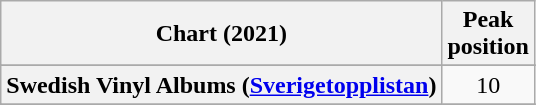<table class="wikitable sortable plainrowheaders" style="text-align:center">
<tr>
<th scope="col">Chart (2021)</th>
<th scope="col">Peak<br>position</th>
</tr>
<tr>
</tr>
<tr>
</tr>
<tr>
</tr>
<tr>
</tr>
<tr>
</tr>
<tr>
<th scope="row">Swedish Vinyl Albums (<a href='#'>Sverigetopplistan</a>)</th>
<td>10</td>
</tr>
<tr>
</tr>
<tr>
</tr>
</table>
